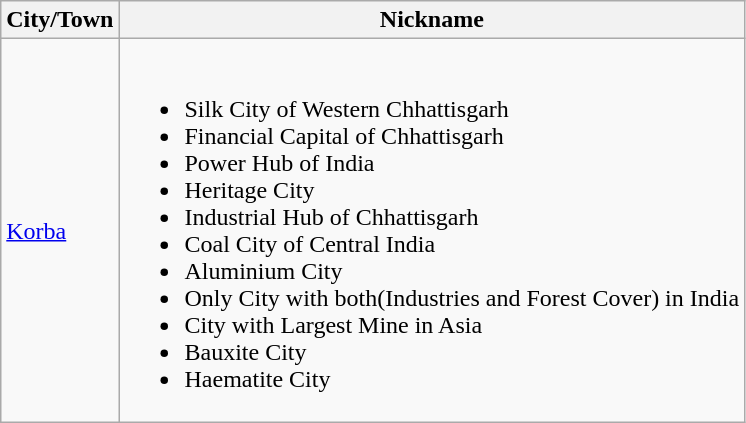<table class="wikitable sortable">
<tr>
<th>City/Town</th>
<th>Nickname</th>
</tr>
<tr>
<td><a href='#'>Korba</a></td>
<td><br><ul><li>Silk City of Western Chhattisgarh</li><li>Financial Capital of Chhattisgarh</li><li>Power Hub of India</li><li>Heritage City</li><li>Industrial Hub of Chhattisgarh</li><li>Coal City of Central India</li><li>Aluminium City</li><li>Only City with both(Industries and Forest Cover) in India</li><li>City with Largest Mine in Asia</li><li>Bauxite City</li><li>Haematite City</li></ul></td>
</tr>
</table>
